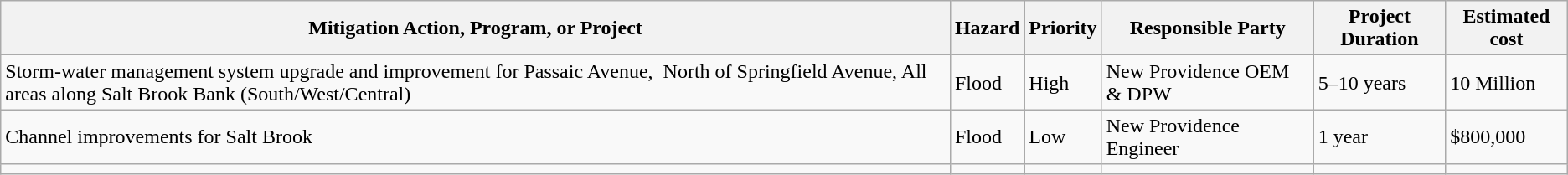<table class="wikitable">
<tr>
<th>Mitigation Action, Program, or Project</th>
<th>Hazard</th>
<th>Priority</th>
<th>Responsible Party</th>
<th>Project Duration</th>
<th>Estimated cost</th>
</tr>
<tr>
<td>Storm-water management system upgrade and improvement for Passaic Avenue,  North of Springfield Avenue, All areas along Salt Brook Bank (South/West/Central)</td>
<td>Flood</td>
<td>High</td>
<td>New Providence OEM & DPW</td>
<td>5–10 years</td>
<td>10 Million</td>
</tr>
<tr>
<td>Channel improvements for Salt Brook</td>
<td>Flood</td>
<td>Low</td>
<td>New Providence Engineer</td>
<td>1 year</td>
<td>$800,000</td>
</tr>
<tr>
<td></td>
<td></td>
<td></td>
<td></td>
<td></td>
<td></td>
</tr>
</table>
